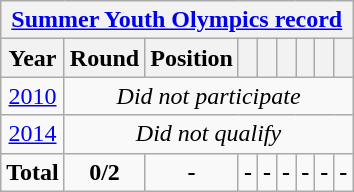<table class="wikitable" style="text-align: center;">
<tr>
<th colspan=9><a href='#'>Summer Youth Olympics record</a></th>
</tr>
<tr>
<th>Year</th>
<th>Round</th>
<th>Position</th>
<th></th>
<th></th>
<th></th>
<th></th>
<th></th>
<th></th>
</tr>
<tr>
<td> <a href='#'>2010</a></td>
<td colspan=8><em>Did not participate</em></td>
</tr>
<tr>
<td> <a href='#'>2014</a></td>
<td colspan=8><em>Did not qualify</em></td>
</tr>
<tr>
<td><strong>Total</strong></td>
<td><strong>0/2</strong></td>
<td><strong>-</strong></td>
<td><strong>-</strong></td>
<td><strong>-</strong></td>
<td><strong>-</strong></td>
<td><strong>-</strong></td>
<td><strong>-</strong></td>
<td><strong>-</strong></td>
</tr>
</table>
